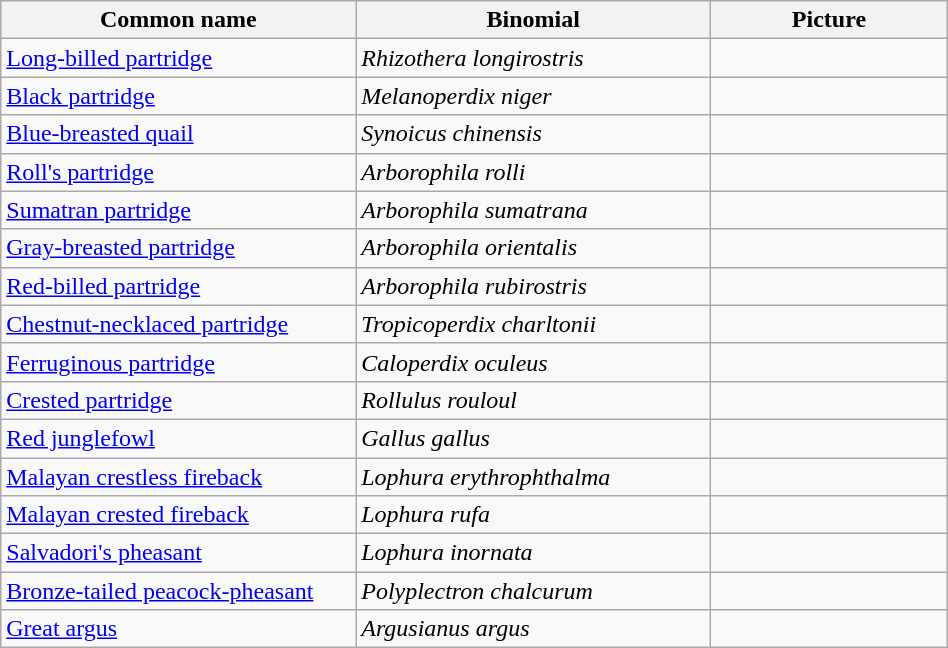<table width=50% class="wikitable">
<tr>
<th width=30%>Common name</th>
<th width=30%>Binomial</th>
<th width=20%>Picture</th>
</tr>
<tr>
<td><a href='#'>Long-billed partridge</a></td>
<td><em>Rhizothera longirostris</em></td>
<td></td>
</tr>
<tr>
<td><a href='#'>Black partridge</a></td>
<td><em>Melanoperdix niger</em></td>
<td></td>
</tr>
<tr>
<td><a href='#'>Blue-breasted quail</a></td>
<td><em>Synoicus chinensis</em></td>
<td></td>
</tr>
<tr>
<td><a href='#'>Roll's partridge</a></td>
<td><em>Arborophila rolli</em></td>
<td></td>
</tr>
<tr>
<td><a href='#'>Sumatran partridge</a></td>
<td><em>Arborophila sumatrana</em></td>
<td></td>
</tr>
<tr>
<td><a href='#'>Gray-breasted partridge</a></td>
<td><em>Arborophila orientalis</em></td>
<td></td>
</tr>
<tr>
<td><a href='#'>Red-billed partridge</a></td>
<td><em>Arborophila rubirostris</em></td>
<td></td>
</tr>
<tr>
<td><a href='#'>Chestnut-necklaced partridge</a></td>
<td><em>Tropicoperdix charltonii</em></td>
<td></td>
</tr>
<tr>
<td><a href='#'>Ferruginous partridge</a></td>
<td><em>Caloperdix oculeus</em></td>
<td></td>
</tr>
<tr>
<td><a href='#'>Crested partridge</a></td>
<td><em>Rollulus rouloul</em></td>
<td></td>
</tr>
<tr>
<td><a href='#'>Red junglefowl</a></td>
<td><em>Gallus gallus</em></td>
<td></td>
</tr>
<tr>
<td><a href='#'>Malayan crestless fireback</a></td>
<td><em>Lophura erythrophthalma</em></td>
<td></td>
</tr>
<tr>
<td><a href='#'>Malayan crested fireback</a></td>
<td><em>Lophura rufa</em></td>
<td></td>
</tr>
<tr>
<td><a href='#'>Salvadori's pheasant</a></td>
<td><em>Lophura inornata</em></td>
<td></td>
</tr>
<tr>
<td><a href='#'>Bronze-tailed peacock-pheasant</a></td>
<td><em>Polyplectron chalcurum</em></td>
<td></td>
</tr>
<tr>
<td><a href='#'>Great argus</a></td>
<td><em>Argusianus argus</em></td>
<td></td>
</tr>
</table>
